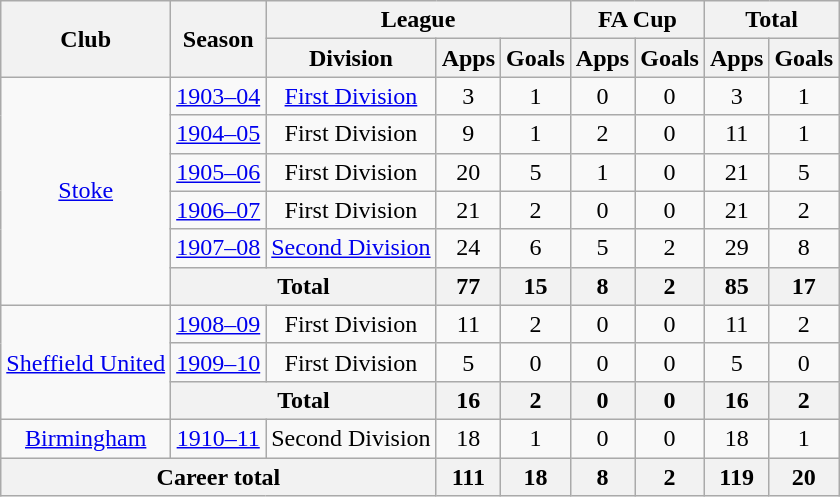<table class="wikitable" style="text-align: center;">
<tr>
<th rowspan="2">Club</th>
<th rowspan="2">Season</th>
<th colspan="3">League</th>
<th colspan="2">FA Cup</th>
<th colspan="2">Total</th>
</tr>
<tr>
<th>Division</th>
<th>Apps</th>
<th>Goals</th>
<th>Apps</th>
<th>Goals</th>
<th>Apps</th>
<th>Goals</th>
</tr>
<tr>
<td rowspan="6"><a href='#'>Stoke</a></td>
<td><a href='#'>1903–04</a></td>
<td><a href='#'>First Division</a></td>
<td>3</td>
<td>1</td>
<td>0</td>
<td>0</td>
<td>3</td>
<td>1</td>
</tr>
<tr>
<td><a href='#'>1904–05</a></td>
<td>First Division</td>
<td>9</td>
<td>1</td>
<td>2</td>
<td>0</td>
<td>11</td>
<td>1</td>
</tr>
<tr>
<td><a href='#'>1905–06</a></td>
<td>First Division</td>
<td>20</td>
<td>5</td>
<td>1</td>
<td>0</td>
<td>21</td>
<td>5</td>
</tr>
<tr>
<td><a href='#'>1906–07</a></td>
<td>First Division</td>
<td>21</td>
<td>2</td>
<td>0</td>
<td>0</td>
<td>21</td>
<td>2</td>
</tr>
<tr>
<td><a href='#'>1907–08</a></td>
<td><a href='#'>Second Division</a></td>
<td>24</td>
<td>6</td>
<td>5</td>
<td>2</td>
<td>29</td>
<td>8</td>
</tr>
<tr>
<th colspan=2>Total</th>
<th>77</th>
<th>15</th>
<th>8</th>
<th>2</th>
<th>85</th>
<th>17</th>
</tr>
<tr>
<td rowspan="3"><a href='#'>Sheffield United</a></td>
<td><a href='#'>1908–09</a></td>
<td>First Division</td>
<td>11</td>
<td>2</td>
<td>0</td>
<td>0</td>
<td>11</td>
<td>2</td>
</tr>
<tr>
<td><a href='#'>1909–10</a></td>
<td>First Division</td>
<td>5</td>
<td>0</td>
<td>0</td>
<td>0</td>
<td>5</td>
<td>0</td>
</tr>
<tr>
<th colspan=2>Total</th>
<th>16</th>
<th>2</th>
<th>0</th>
<th>0</th>
<th>16</th>
<th>2</th>
</tr>
<tr>
<td><a href='#'>Birmingham</a></td>
<td><a href='#'>1910–11</a></td>
<td>Second Division</td>
<td>18</td>
<td>1</td>
<td>0</td>
<td>0</td>
<td>18</td>
<td>1</td>
</tr>
<tr>
<th colspan=3>Career total</th>
<th>111</th>
<th>18</th>
<th>8</th>
<th>2</th>
<th>119</th>
<th>20</th>
</tr>
</table>
